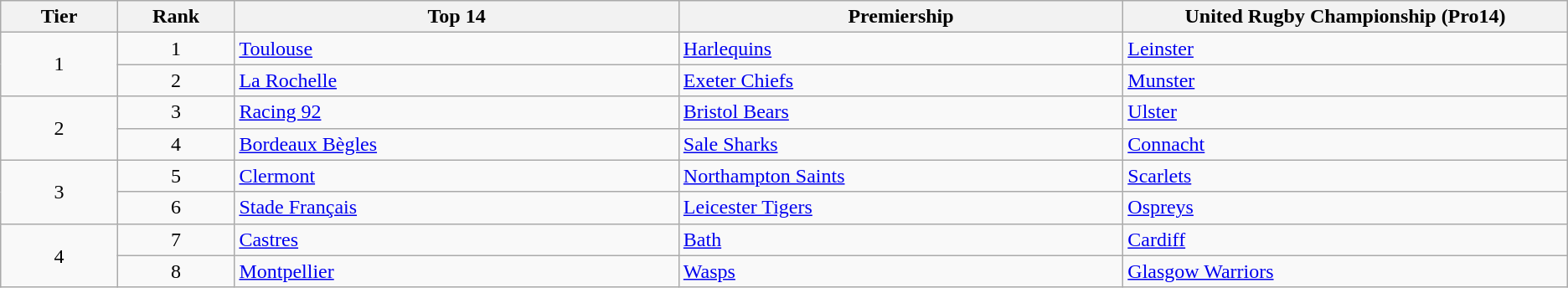<table class="wikitable">
<tr>
<th width=5%>Tier</th>
<th width=5%>Rank</th>
<th width=19%>Top 14</th>
<th width=19%>Premiership</th>
<th width=19%>United Rugby Championship (Pro14)</th>
</tr>
<tr>
<td rowspan="2" align=center>1</td>
<td align="center">1</td>
<td> <a href='#'>Toulouse</a></td>
<td> <a href='#'>Harlequins</a></td>
<td> <a href='#'>Leinster</a></td>
</tr>
<tr>
<td align=center>2</td>
<td> <a href='#'>La Rochelle</a></td>
<td> <a href='#'>Exeter Chiefs</a></td>
<td> <a href='#'>Munster</a></td>
</tr>
<tr>
<td rowspan="2" align=center>2</td>
<td align="center">3</td>
<td> <a href='#'>Racing 92</a></td>
<td> <a href='#'>Bristol Bears</a></td>
<td> <a href='#'>Ulster</a></td>
</tr>
<tr>
<td align=center>4</td>
<td> <a href='#'>Bordeaux Bègles</a></td>
<td> <a href='#'>Sale Sharks</a></td>
<td> <a href='#'>Connacht</a></td>
</tr>
<tr>
<td rowspan="2" align=center>3</td>
<td align="center">5</td>
<td> <a href='#'>Clermont</a></td>
<td> <a href='#'>Northampton Saints</a></td>
<td> <a href='#'>Scarlets</a></td>
</tr>
<tr>
<td align=center>6</td>
<td> <a href='#'>Stade Français</a></td>
<td> <a href='#'>Leicester Tigers</a></td>
<td> <a href='#'>Ospreys</a></td>
</tr>
<tr>
<td rowspan="2" align=center>4</td>
<td align="center">7</td>
<td> <a href='#'>Castres</a></td>
<td> <a href='#'>Bath</a></td>
<td> <a href='#'>Cardiff</a></td>
</tr>
<tr>
<td align=center>8</td>
<td> <a href='#'>Montpellier</a></td>
<td> <a href='#'>Wasps</a></td>
<td> <a href='#'>Glasgow Warriors</a></td>
</tr>
</table>
